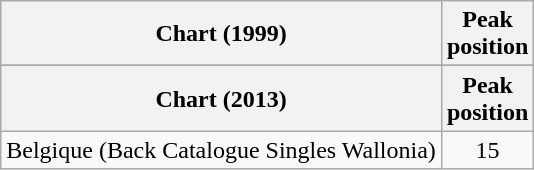<table class="wikitable sortable plainrowheaders" style="text-align:left">
<tr>
<th scope="col">Chart (1999)</th>
<th scope="col">Peak<br>position</th>
</tr>
<tr>
</tr>
<tr>
</tr>
<tr>
<th scope="col">Chart (2013)</th>
<th scope="col">Peak<br>position</th>
</tr>
<tr>
<td>Belgique (Back Catalogue Singles Wallonia)</td>
<td align="center">15</td>
</tr>
</table>
